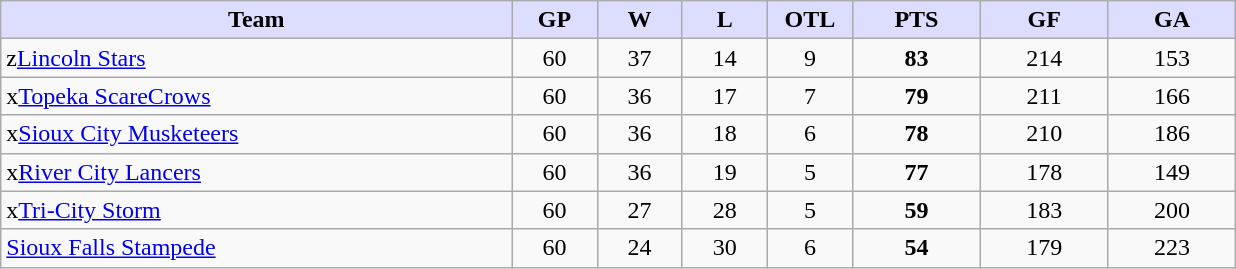<table class="wikitable">
<tr>
<th style="background:#ddf; width:30%;">Team</th>
<th style="background:#ddf; width:5%;">GP</th>
<th style="background:#ddf; width:5%;">W</th>
<th style="background:#ddf; width:5%;">L</th>
<th style="background:#ddf; width:5%;">OTL</th>
<th style="background:#ddf; width:7.5%;">PTS</th>
<th style="background:#ddf; width:7.5%;">GF</th>
<th style="background:#ddf; width:7.5%;">GA</th>
</tr>
<tr>
<td>z<a href='#'>Lincoln Stars</a></td>
<td style="text-align:center;">60</td>
<td style="text-align:center;">37</td>
<td style="text-align:center;">14</td>
<td style="text-align:center;">9</td>
<td style="text-align:center;"><strong>83</strong></td>
<td style="text-align:center;">214</td>
<td style="text-align:center;">153</td>
</tr>
<tr>
<td>x<a href='#'>Topeka ScareCrows</a></td>
<td style="text-align:center;">60</td>
<td style="text-align:center;">36</td>
<td style="text-align:center;">17</td>
<td style="text-align:center;">7</td>
<td style="text-align:center;"><strong>79</strong></td>
<td style="text-align:center;">211</td>
<td style="text-align:center;">166</td>
</tr>
<tr>
<td>x<a href='#'>Sioux City Musketeers</a></td>
<td style="text-align:center;">60</td>
<td style="text-align:center;">36</td>
<td style="text-align:center;">18</td>
<td style="text-align:center;">6</td>
<td style="text-align:center;"><strong>78</strong></td>
<td style="text-align:center;">210</td>
<td style="text-align:center;">186</td>
</tr>
<tr>
<td>x<a href='#'>River City Lancers</a></td>
<td style="text-align:center;">60</td>
<td style="text-align:center;">36</td>
<td style="text-align:center;">19</td>
<td style="text-align:center;">5</td>
<td style="text-align:center;"><strong>77</strong></td>
<td style="text-align:center;">178</td>
<td style="text-align:center;">149</td>
</tr>
<tr>
<td>x<a href='#'>Tri-City Storm</a></td>
<td style="text-align:center;">60</td>
<td style="text-align:center;">27</td>
<td style="text-align:center;">28</td>
<td style="text-align:center;">5</td>
<td style="text-align:center;"><strong>59</strong></td>
<td style="text-align:center;">183</td>
<td style="text-align:center;">200</td>
</tr>
<tr>
<td><a href='#'>Sioux Falls Stampede</a></td>
<td style="text-align:center;">60</td>
<td style="text-align:center;">24</td>
<td style="text-align:center;">30</td>
<td style="text-align:center;">6</td>
<td style="text-align:center;"><strong>54</strong></td>
<td style="text-align:center;">179</td>
<td style="text-align:center;">223</td>
</tr>
</table>
